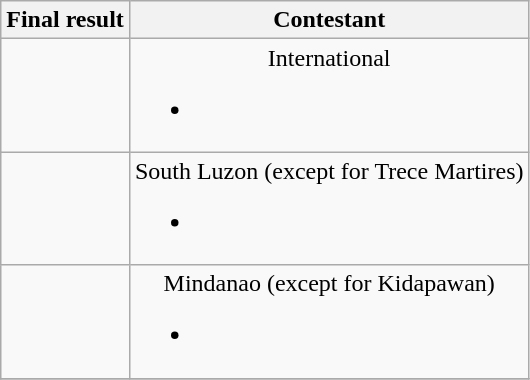<table class="wikitable" style="text-align:center;">
<tr>
<th>Final result</th>
<th>Contestant</th>
</tr>
<tr>
<td></td>
<td>International<br><ul><li></li></ul></td>
</tr>
<tr>
<td></td>
<td>South Luzon (except for Trece Martires)<br><ul><li></li></ul></td>
</tr>
<tr>
<td></td>
<td>Mindanao (except for Kidapawan)<br><ul><li></li></ul></td>
</tr>
<tr>
</tr>
</table>
